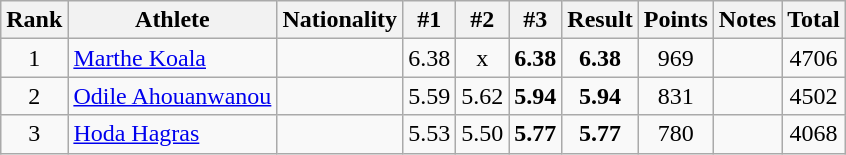<table class="wikitable sortable" style="text-align:center">
<tr>
<th>Rank</th>
<th>Athlete</th>
<th>Nationality</th>
<th>#1</th>
<th>#2</th>
<th>#3</th>
<th>Result</th>
<th>Points</th>
<th>Notes</th>
<th>Total</th>
</tr>
<tr>
<td>1</td>
<td align=left><a href='#'>Marthe Koala</a></td>
<td align=left></td>
<td>6.38</td>
<td>x</td>
<td><strong>6.38</strong></td>
<td><strong>6.38</strong></td>
<td>969</td>
<td></td>
<td>4706</td>
</tr>
<tr>
<td>2</td>
<td align=left><a href='#'>Odile Ahouanwanou</a></td>
<td align=left></td>
<td>5.59</td>
<td>5.62</td>
<td><strong>5.94</strong></td>
<td><strong>5.94</strong></td>
<td>831</td>
<td></td>
<td>4502</td>
</tr>
<tr>
<td>3</td>
<td align=left><a href='#'>Hoda Hagras</a></td>
<td align=left></td>
<td>5.53</td>
<td>5.50</td>
<td><strong>5.77</strong></td>
<td><strong>5.77</strong></td>
<td>780</td>
<td></td>
<td>4068</td>
</tr>
</table>
